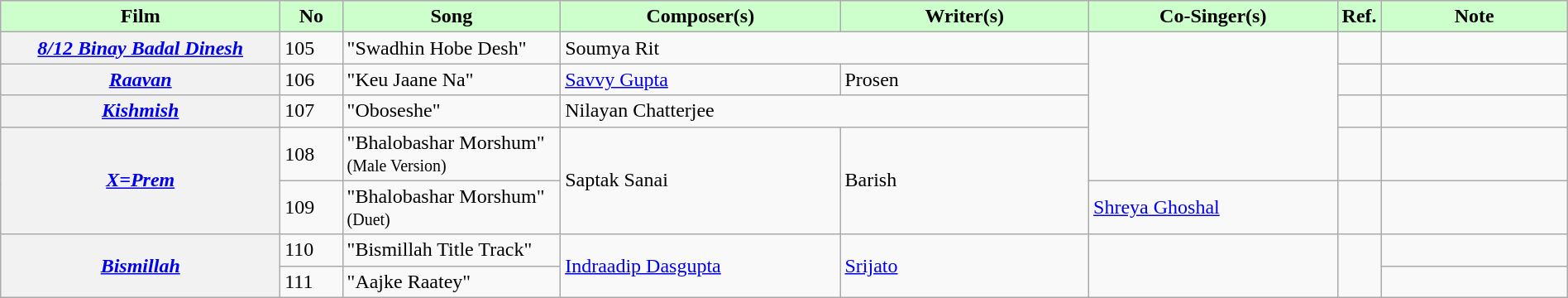<table class="wikitable plainrowheaders" style="width:100%;" textcolor:#000;">
<tr style="background:#cfc; text-align:center;">
<td scope="col" style="width:18%;"><strong>Film</strong></td>
<td scope="col" style="width:4%;"><strong>No</strong></td>
<td scope="col" style="width:14%;"><strong>Song</strong></td>
<td scope="col" style="width:18%;"><strong>Composer(s)</strong></td>
<td scope="col" style="width:16%;"><strong>Writer(s)</strong></td>
<td scope="col" style="width:16%;"><strong>Co-Singer(s)</strong></td>
<td scope="col" style="width:2%;"><strong>Ref.</strong></td>
<td scope="col" style="width:12%;"><strong>Note</strong></td>
</tr>
<tr>
<th scope="row"><a href='#'><em>8/12 Binay Badal Dinesh</em></a></th>
<td>105</td>
<td>"Swadhin Hobe Desh"</td>
<td Colspan="2">Soumya Rit</td>
<td rowspan="4"></td>
<td></td>
<td></td>
</tr>
<tr>
<th scope="row"><em><a href='#'>Raavan</a></em></th>
<td>106</td>
<td>"Keu Jaane Na"</td>
<td><a href='#'>Savvy Gupta</a></td>
<td>Prosen</td>
<td></td>
<td></td>
</tr>
<tr>
<th scope="row"><em><a href='#'>Kishmish</a></em></th>
<td>107</td>
<td>"Oboseshe"</td>
<td Colspan="2">Nilayan Chatterjee</td>
<td></td>
<td></td>
</tr>
<tr>
<th scope="row" rowspan="2"><em><a href='#'>X=Prem</a></em></th>
<td>108</td>
<td>"Bhalobashar Morshum"<br><small>(Male Version)</small></td>
<td rowspan="2">Saptak Sanai</td>
<td rowspan="2">Barish</td>
<td></td>
<td></td>
</tr>
<tr>
<td>109</td>
<td>"Bhalobashar Morshum"<br><small>(Duet)</small></td>
<td><a href='#'>Shreya Ghoshal</a></td>
<td></td>
<td></td>
</tr>
<tr>
<th scope="row"rowspan="2"><em><a href='#'>Bismillah</a></em></th>
<td>110</td>
<td>"Bismillah Title Track"</td>
<td rowspan="2"><a href='#'>Indraadip Dasgupta</a></td>
<td rowspan="2"><a href='#'>Srijato</a></td>
<td rowspan="2"></td>
<td rowspan="2"></td>
<td></td>
</tr>
<tr>
<td>111</td>
<td>"Aajke Raatey"</td>
<td></td>
</tr>
</table>
